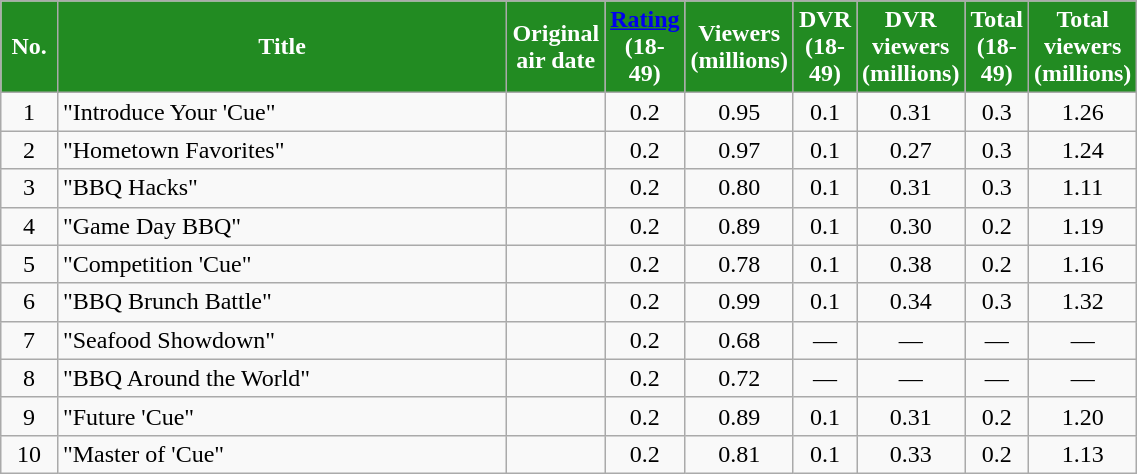<table class="wikitable plainrowheaders" style="width:60%;">
<tr>
<th style="background-color: #228b22; color: #FFFFFF;" width=5%>No.</th>
<th style="background-color: #228b22; color: #FFFFFF;" width=40%>Title</th>
<th style="background-color: #228b22; color: #FFFFFF;">Original air date</th>
<th style="background-color: #228b22; color: #FFFFFF;"><a href='#'>Rating</a><br>(18-49)</th>
<th style="background-color: #228b22; color: #FFFFFF;">Viewers<br>(millions)</th>
<th style="background-color: #228b22; color: #FFFFFF;">DVR<br>(18-49)</th>
<th style="background-color: #228b22; color: #FFFFFF;">DVR viewers<br>(millions)</th>
<th style="background-color: #228b22; color: #FFFFFF;">Total<br>(18-49)</th>
<th style="background-color: #228b22; color: #FFFFFF;">Total viewers<br>(millions)</th>
</tr>
<tr>
<td align=center>1</td>
<td>"Introduce Your 'Cue"</td>
<td align=center></td>
<td align=center>0.2</td>
<td align=center>0.95</td>
<td align=center>0.1</td>
<td align=center>0.31</td>
<td align=center>0.3</td>
<td align=center>1.26</td>
</tr>
<tr>
<td align=center>2</td>
<td>"Hometown Favorites"</td>
<td align=center></td>
<td align=center>0.2</td>
<td align=center>0.97</td>
<td align=center>0.1</td>
<td align=center>0.27</td>
<td align=center>0.3</td>
<td align=center>1.24</td>
</tr>
<tr>
<td align=center>3</td>
<td>"BBQ Hacks"</td>
<td align=center></td>
<td align=center>0.2</td>
<td align=center>0.80</td>
<td align=center>0.1</td>
<td align=center>0.31</td>
<td align=center>0.3</td>
<td align=center>1.11</td>
</tr>
<tr>
<td align=center>4</td>
<td>"Game Day BBQ"</td>
<td align=center></td>
<td align=center>0.2</td>
<td align=center>0.89</td>
<td align=center>0.1</td>
<td align=center>0.30</td>
<td align=center>0.2</td>
<td align=center>1.19</td>
</tr>
<tr>
<td align=center>5</td>
<td>"Competition 'Cue"</td>
<td align=center></td>
<td align=center>0.2</td>
<td align=center>0.78</td>
<td align=center>0.1</td>
<td align=center>0.38</td>
<td align=center>0.2</td>
<td align=center>1.16</td>
</tr>
<tr>
<td align=center>6</td>
<td>"BBQ Brunch Battle"</td>
<td align=center></td>
<td align=center>0.2</td>
<td align=center>0.99</td>
<td align=center>0.1</td>
<td align=center>0.34</td>
<td align=center>0.3</td>
<td align=center>1.32</td>
</tr>
<tr>
<td align=center>7</td>
<td>"Seafood Showdown"</td>
<td align=center></td>
<td align=center>0.2</td>
<td align=center>0.68</td>
<td align=center>—</td>
<td align=center>—</td>
<td align=center>—</td>
<td align=center>—</td>
</tr>
<tr>
<td align=center>8</td>
<td>"BBQ Around the World"</td>
<td align=center></td>
<td align=center>0.2</td>
<td align=center>0.72</td>
<td align=center>—</td>
<td align=center>—</td>
<td align=center>—</td>
<td align=center>—</td>
</tr>
<tr>
<td align=center>9</td>
<td>"Future 'Cue"</td>
<td align=center></td>
<td align=center>0.2</td>
<td align=center>0.89</td>
<td align=center>0.1</td>
<td align=center>0.31</td>
<td align=center>0.2</td>
<td align=center>1.20</td>
</tr>
<tr>
<td align=center>10</td>
<td>"Master of 'Cue"</td>
<td align=center></td>
<td align=center>0.2</td>
<td align=center>0.81</td>
<td align=center>0.1</td>
<td align=center>0.33</td>
<td align=center>0.2</td>
<td align=center>1.13</td>
</tr>
</table>
